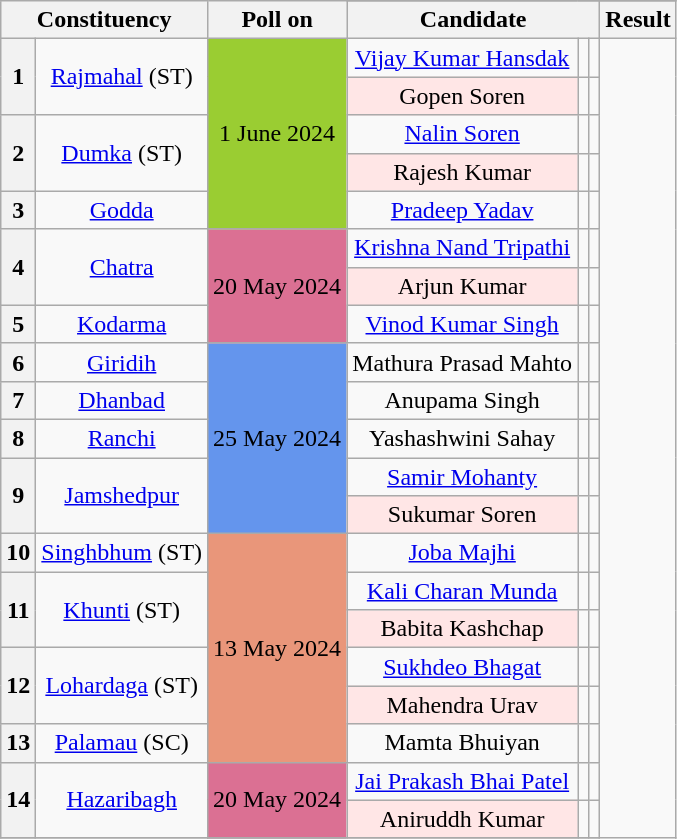<table class="wikitable sortable" style="text-align:center;">
<tr>
<th rowspan="2" colspan=2>Constituency</th>
<th rowspan="2">Poll on</th>
</tr>
<tr>
<th colspan="3">Candidate</th>
<th>Result</th>
</tr>
<tr>
<th rowspan="2">1</th>
<td rowspan="2"><a href='#'>Rajmahal</a> (ST)</td>
<td rowspan="5" bgcolor="#9ACD32">1 June 2024</td>
<td><a href='#'>Vijay Kumar Hansdak</a></td>
<td></td>
<td></td>
</tr>
<tr>
<td style="background:#FFE6E6">Gopen Soren</td>
<td></td>
<td></td>
</tr>
<tr>
<th rowspan="2">2</th>
<td rowspan="2"><a href='#'>Dumka</a> (ST)</td>
<td><a href='#'>Nalin Soren</a></td>
<td></td>
<td></td>
</tr>
<tr>
<td style="background:#FFE6E6">Rajesh Kumar</td>
<td></td>
<td></td>
</tr>
<tr>
<th>3</th>
<td><a href='#'>Godda</a></td>
<td><a href='#'>Pradeep Yadav</a></td>
<td></td>
<td></td>
</tr>
<tr>
<th rowspan="2">4</th>
<td rowspan="2"><a href='#'>Chatra</a></td>
<td rowspan="3" bgcolor=#DB7093>20 May 2024</td>
<td><a href='#'>Krishna Nand Tripathi</a></td>
<td></td>
<td></td>
</tr>
<tr>
<td style="background:#FFE6E6">Arjun Kumar</td>
<td></td>
<td></td>
</tr>
<tr>
<th>5</th>
<td><a href='#'>Kodarma</a></td>
<td><a href='#'>Vinod Kumar Singh</a></td>
<td></td>
<td></td>
</tr>
<tr>
<th>6</th>
<td><a href='#'>Giridih</a></td>
<td rowspan="5" bgcolor="#6495ED">25 May 2024</td>
<td>Mathura Prasad Mahto</td>
<td></td>
<td></td>
</tr>
<tr>
<th>7</th>
<td><a href='#'>Dhanbad</a></td>
<td>Anupama Singh</td>
<td></td>
<td></td>
</tr>
<tr>
<th>8</th>
<td><a href='#'>Ranchi</a></td>
<td>Yashashwini Sahay</td>
<td></td>
<td></td>
</tr>
<tr>
<th rowspan="2">9</th>
<td rowspan="2"><a href='#'>Jamshedpur</a></td>
<td><a href='#'>Samir Mohanty</a></td>
<td></td>
<td></td>
</tr>
<tr>
<td style="background:#FFE6E6">Sukumar Soren</td>
<td></td>
<td></td>
</tr>
<tr>
<th>10</th>
<td><a href='#'>Singhbhum</a> (ST)</td>
<td rowspan="6" bgcolor="#E9967A">13 May 2024</td>
<td><a href='#'>Joba Majhi</a></td>
<td></td>
<td></td>
</tr>
<tr>
<th rowspan="2">11</th>
<td rowspan="2"><a href='#'>Khunti</a> (ST)</td>
<td><a href='#'>Kali Charan Munda</a></td>
<td></td>
<td></td>
</tr>
<tr>
<td style="background:#ffe5e5">Babita Kashchap</td>
<td></td>
<td></td>
</tr>
<tr>
<th rowspan="2">12</th>
<td rowspan="2"><a href='#'>Lohardaga</a> (ST)</td>
<td><a href='#'>Sukhdeo Bhagat</a></td>
<td></td>
<td></td>
</tr>
<tr>
<td style="background:#FFE6E6">Mahendra Urav</td>
<td></td>
<td></td>
</tr>
<tr>
<th>13</th>
<td><a href='#'>Palamau</a> (SC)</td>
<td>Mamta Bhuiyan</td>
<td></td>
<td></td>
</tr>
<tr>
<th rowspan="2">14</th>
<td rowspan="2"><a href='#'>Hazaribagh</a></td>
<td rowspan="2" bgcolor="#DB7093">20 May 2024</td>
<td><a href='#'>Jai Prakash Bhai Patel</a></td>
<td></td>
<td></td>
</tr>
<tr>
<td style="background:#FFE6E6">Aniruddh Kumar</td>
<td></td>
<td></td>
</tr>
<tr>
</tr>
</table>
